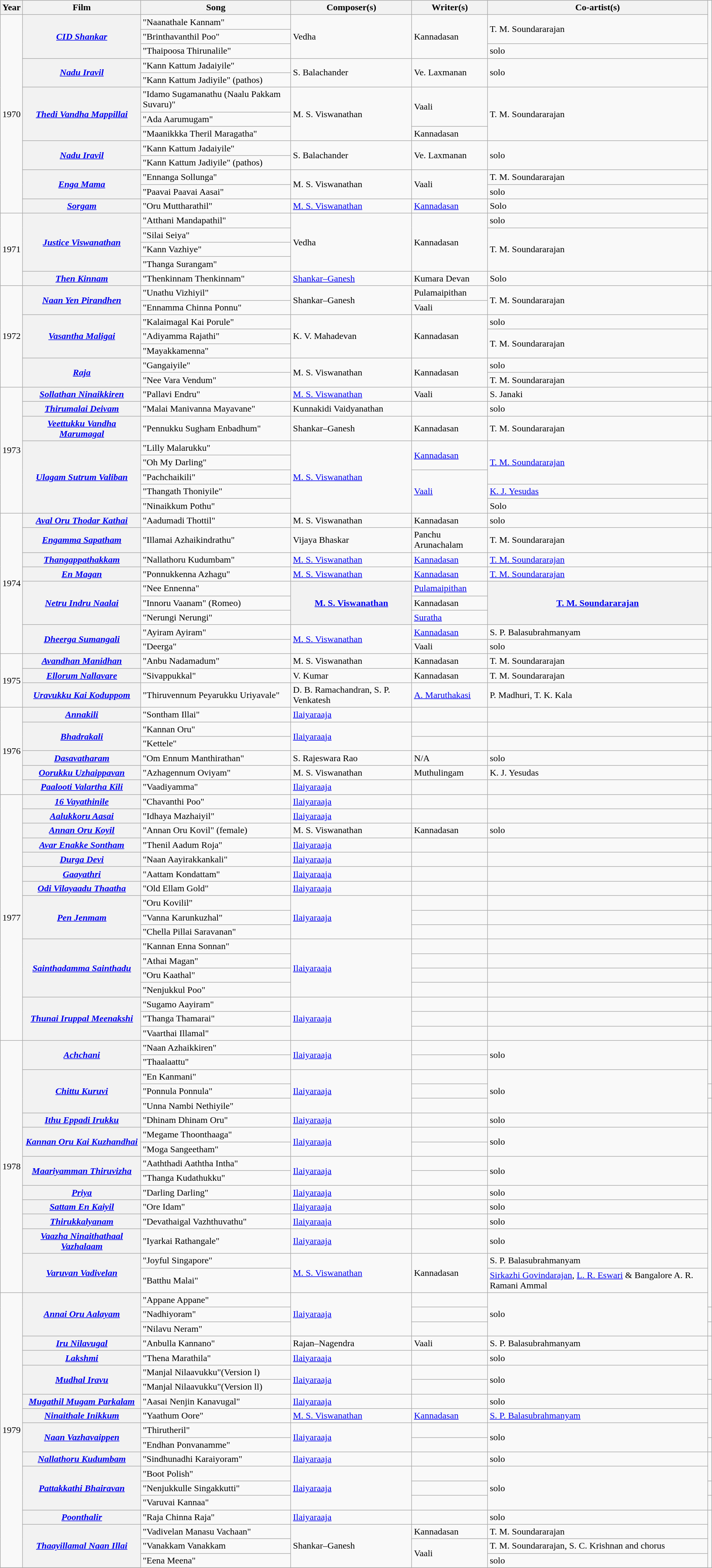<table class="wikitable sortable plainrowheaders">
<tr style="background:#ccc; text-align:center;">
<th scope="col">Year</th>
<th scope="col">Film</th>
<th scope="col">Song</th>
<th scope="col">Composer(s)</th>
<th scope="col">Writer(s)</th>
<th scope="col">Co-artist(s)</th>
</tr>
<tr>
<td rowspan="13">1970</td>
<th Rowspan=3><em><a href='#'>CID Shankar</a></em></th>
<td>"Naanathale Kannam"</td>
<td rowspan=3>Vedha</td>
<td rowspan=3>Kannadasan</td>
<td rowspan=2>T. M. Soundararajan</td>
</tr>
<tr>
<td>"Brinthavanthil Poo"</td>
</tr>
<tr>
<td>"Thaipoosa Thirunalile"</td>
<td>solo</td>
</tr>
<tr>
<th Rowspan=2><em><a href='#'>Nadu Iravil</a></em></th>
<td>"Kann Kattum Jadaiyile"</td>
<td rowspan=2>S. Balachander</td>
<td rowspan=2>Ve. Laxmanan</td>
<td rowspan=2>solo</td>
</tr>
<tr>
<td>"Kann Kattum Jadiyile" (pathos)</td>
</tr>
<tr>
<th Rowspan=3><em><a href='#'>Thedi Vandha Mappillai</a></em></th>
<td>"Idamo Sugamanathu (Naalu Pakkam Suvaru)"</td>
<td rowspan=3>M. S. Viswanathan</td>
<td rowspan=2>Vaali</td>
<td rowspan=3>T. M. Soundararajan</td>
</tr>
<tr>
<td>"Ada Aarumugam"</td>
</tr>
<tr>
<td>"Maanikkka Theril Maragatha"</td>
<td>Kannadasan</td>
</tr>
<tr>
<th Rowspan=2><em><a href='#'>Nadu Iravil</a></em></th>
<td>"Kann Kattum Jadaiyile"</td>
<td rowspan=2>S. Balachander</td>
<td rowspan=2>Ve. Laxmanan</td>
<td rowspan=2>solo</td>
</tr>
<tr>
<td>"Kann Kattum Jadiyile" (pathos)</td>
</tr>
<tr>
<th Rowspan=2><em><a href='#'>Enga Mama</a></em></th>
<td>"Ennanga Sollunga"</td>
<td rowspan=2>M. S. Viswanathan</td>
<td rowspan=2>Vaali</td>
<td rowspan=1>T. M. Soundararajan</td>
</tr>
<tr>
<td>"Paavai Paavai Aasai"</td>
<td>solo</td>
</tr>
<tr>
<th><em><a href='#'>Sorgam</a></em></th>
<td>"Oru Muttharathil"</td>
<td><a href='#'>M. S. Viswanathan</a></td>
<td><a href='#'>Kannadasan</a></td>
<td>Solo</td>
</tr>
<tr>
<td rowspan="5">1971</td>
<th Rowspan=4><em><a href='#'>Justice Viswanathan</a></em></th>
<td>"Atthani Mandapathil"</td>
<td rowspan=4>Vedha</td>
<td rowspan=4>Kannadasan</td>
<td>solo</td>
</tr>
<tr>
<td>"Silai Seiya"</td>
<td rowspan=3>T. M. Soundararajan</td>
</tr>
<tr>
<td>"Kann Vazhiye"</td>
</tr>
<tr>
<td>"Thanga Surangam"</td>
</tr>
<tr>
<th><em><a href='#'>Then Kinnam</a></em></th>
<td>"Thenkinnam Thenkinnam"</td>
<td><a href='#'>Shankar–Ganesh</a></td>
<td>Kumara Devan</td>
<td>Solo</td>
<td></td>
</tr>
<tr>
<td Rowspan=7>1972</td>
<th Rowspan=2><em><a href='#'>Naan Yen Pirandhen</a></em></th>
<td>"Unathu Vizhiyil"</td>
<td Rowspan=2>Shankar–Ganesh</td>
<td>Pulamaipithan</td>
<td rowspan=2>T. M. Soundararajan</td>
</tr>
<tr>
<td>"Ennamma Chinna Ponnu"</td>
<td>Vaali</td>
</tr>
<tr>
<th Rowspan=3><em><a href='#'>Vasantha Maligai</a></em></th>
<td>"Kalaimagal Kai Porule"</td>
<td rowspan=3>K. V. Mahadevan</td>
<td Rowspan=3>Kannadasan</td>
<td>solo</td>
</tr>
<tr>
<td>"Adiyamma Rajathi"</td>
<td rowspan=2>T. M. Soundararajan</td>
</tr>
<tr>
<td>"Mayakkamenna"</td>
</tr>
<tr>
<th Rowspan=2><em><a href='#'>Raja</a></em></th>
<td>"Gangaiyile"</td>
<td rowspan=2>M. S. Viswanathan</td>
<td Rowspan=2>Kannadasan</td>
<td>solo</td>
</tr>
<tr>
<td>"Nee Vara Vendum"</td>
<td rowspan=1>T. M. Soundararajan</td>
</tr>
<tr>
<td rowspan=8>1973</td>
<th Rowspan=><em><a href='#'>Sollathan Ninaikkiren</a></em></th>
<td>"Pallavi Endru"</td>
<td rowspan=><a href='#'>M. S. Viswanathan</a></td>
<td>Vaali</td>
<td>S. Janaki</td>
<td></td>
</tr>
<tr>
<th><em><a href='#'>Thirumalai Deivam</a></em></th>
<td>"Malai Manivanna Mayavane"</td>
<td>Kunnakidi Vaidyanathan</td>
<td></td>
<td>solo</td>
</tr>
<tr>
<th><em><a href='#'>Veettukku Vandha Marumagal</a></em></th>
<td>"Pennukku Sugham Enbadhum"</td>
<td>Shankar–Ganesh</td>
<td>Kannadasan</td>
<td>T. M. Soundararajan</td>
<td></td>
</tr>
<tr>
<th Rowspan=5><em><a href='#'>Ulagam Sutrum Valiban</a></em></th>
<td>"Lilly Malarukku"</td>
<td rowspan=5><a href='#'>M. S. Viswanathan</a></td>
<td rowspan=2><a href='#'>Kannadasan</a></td>
<td rowspan=3><a href='#'>T. M. Soundararajan</a></td>
<td rowspan=5></td>
</tr>
<tr>
<td>"Oh My Darling"</td>
</tr>
<tr>
<td>"Pachchaikili"</td>
<td rowspan=3><a href='#'>Vaali</a></td>
</tr>
<tr>
<td>"Thangath Thoniyile"</td>
<td><a href='#'>K. J. Yesudas</a></td>
</tr>
<tr>
<td>"Ninaikkum Pothu"</td>
<td>Solo</td>
</tr>
<tr>
<td rowspan=9>1974</td>
<th><em><a href='#'>Aval Oru Thodar Kathai</a></em></th>
<td>"Aadumadi Thottil"</td>
<td>M. S. Viswanathan</td>
<td>Kannadasan</td>
<td>solo</td>
</tr>
<tr>
<th><em><a href='#'>Engamma Sapatham</a></em></th>
<td>"Illamai Azhaikindrathu"</td>
<td>Vijaya Bhaskar</td>
<td>Panchu Arunachalam</td>
<td>T. M. Soundararajan</td>
<td></td>
</tr>
<tr>
<th><em><a href='#'>Thangappathakkam</a></em></th>
<td>"Nallathoru Kudumbam"</td>
<td><a href='#'>M. S. Viswanathan</a></td>
<td><a href='#'>Kannadasan</a></td>
<td><a href='#'>T. M. Soundararajan</a></td>
<td></td>
</tr>
<tr>
<th><em><a href='#'>En Magan</a></em></th>
<td>"Ponnukkenna Azhagu"</td>
<td><a href='#'>M. S. Viswanathan</a></td>
<td><a href='#'>Kannadasan</a></td>
<td><a href='#'>T. M. Soundararajan</a></td>
</tr>
<tr>
<th Rowspan=3><em><a href='#'>Netru Indru Naalai</a></em></th>
<td>"Nee Ennenna"</td>
<th Rowspan=3><a href='#'>M. S. Viswanathan</a></th>
<td><a href='#'>Pulamaipithan</a></td>
<th Rowspan=3><a href='#'>T. M. Soundararajan</a></th>
</tr>
<tr>
<td>"Innoru Vaanam" (Romeo)</td>
<td>Kannadasan</td>
</tr>
<tr>
<td>"Nerungi Nerungi"</td>
<td><a href='#'>Suratha</a></td>
</tr>
<tr>
<th Rowspan=2><em><a href='#'>Dheerga Sumangali</a></em></th>
<td>"Ayiram Ayiram"</td>
<td rowspan=2><a href='#'>M. S. Viswanathan</a></td>
<td rowspan=><a href='#'>Kannadasan</a></td>
<td>S. P. Balasubrahmanyam</td>
</tr>
<tr>
<td>"Deerga"</td>
<td>Vaali</td>
<td>solo</td>
</tr>
<tr>
<td rowspan=3>1975</td>
<th><em><a href='#'>Avandhan Manidhan</a></em></th>
<td>"Anbu Nadamadum"</td>
<td>M. S. Viswanathan</td>
<td>Kannadasan</td>
<td>T. M. Soundararajan</td>
</tr>
<tr>
<th><em><a href='#'>Ellorum Nallavare</a></em></th>
<td>"Sivappukkal"</td>
<td>V. Kumar</td>
<td>Kannadasan</td>
<td>T. M. Soundararajan</td>
</tr>
<tr>
<th><em><a href='#'>Uravukku Kai Koduppom</a></em></th>
<td>"Thiruvennum Peyarukku Uriyavale"</td>
<td>D. B. Ramachandran, S. P. Venkatesh</td>
<td><a href='#'>A. Maruthakasi</a></td>
<td>P. Madhuri, T. K. Kala</td>
</tr>
<tr>
<td rowspan=6>1976</td>
<th><em><a href='#'>Annakili</a></em></th>
<td>"Sontham Illai"</td>
<td><a href='#'>Ilaiyaraaja</a></td>
<td></td>
<td></td>
<td></td>
</tr>
<tr>
<th rowspan="2"><a href='#'><em>Bhadrakali</em></a></th>
<td>"Kannan Oru"</td>
<td rowspan="2"><a href='#'>Ilaiyaraaja</a></td>
<td></td>
<td></td>
<td></td>
</tr>
<tr>
<td>"Kettele"</td>
<td></td>
<td></td>
<td></td>
</tr>
<tr>
<th rowspan=><em><a href='#'>Dasavatharam</a></em></th>
<td>"Om Ennum Manthirathan"</td>
<td rowspan=>S. Rajeswara Rao</td>
<td rowspan=>N/A</td>
<td>solo</td>
</tr>
<tr>
<th><em><a href='#'>Oorukku Uzhaippavan</a></em></th>
<td>"Azhagennum Oviyam"</td>
<td>M. S. Viswanathan</td>
<td>Muthulingam</td>
<td>K. J. Yesudas</td>
</tr>
<tr>
<th><em><a href='#'>Paalooti Valartha Kili</a></em></th>
<td>"Vaadiyamma"</td>
<td><a href='#'>Ilaiyaraaja</a></td>
<td></td>
<td></td>
<td></td>
</tr>
<tr>
<td rowspan=17>1977</td>
<th><em><a href='#'>16 Vayathinile</a></em></th>
<td>"Chavanthi Poo"</td>
<td><a href='#'>Ilaiyaraaja</a></td>
<td></td>
<td></td>
<td></td>
</tr>
<tr>
<th><a href='#'><em>Aalukkoru Aasai</em></a></th>
<td>"Idhaya Mazhaiyil"</td>
<td><a href='#'>Ilaiyaraaja</a></td>
<td></td>
<td></td>
<td></td>
</tr>
<tr>
<th><em><a href='#'>Annan Oru Koyil</a></em></th>
<td>"Annan Oru Kovil" (female)</td>
<td>M. S. Viswanathan</td>
<td>Kannadasan</td>
<td>solo</td>
</tr>
<tr>
<th><a href='#'><em>Avar Enakke Sontham</em></a></th>
<td>"Thenil Aadum Roja"</td>
<td><a href='#'>Ilaiyaraaja</a></td>
<td></td>
<td></td>
<td></td>
</tr>
<tr>
<th><a href='#'><em>Durga Devi</em></a></th>
<td>"Naan Aayirakkankali"</td>
<td><a href='#'>Ilaiyaraaja</a></td>
<td></td>
<td></td>
<td></td>
</tr>
<tr>
<th><em><a href='#'>Gaayathri</a></em></th>
<td>"Aattam Kondattam"</td>
<td><a href='#'>Ilaiyaraaja</a></td>
<td></td>
<td></td>
<td></td>
</tr>
<tr>
<th><a href='#'><em>Odi Vilayaadu Thaatha</em></a></th>
<td>"Old Ellam Gold"</td>
<td><a href='#'>Ilaiyaraaja</a></td>
<td></td>
<td></td>
<td></td>
</tr>
<tr>
<th rowspan="3"><a href='#'><em>Pen Jenmam</em></a></th>
<td>"Oru Kovilil"</td>
<td rowspan="3"><a href='#'>Ilaiyaraaja</a></td>
<td></td>
<td></td>
<td></td>
</tr>
<tr>
<td>"Vanna Karunkuzhal"</td>
<td></td>
<td></td>
<td></td>
</tr>
<tr>
<td>"Chella Pillai Saravanan"</td>
<td></td>
<td></td>
<td></td>
</tr>
<tr>
<th rowspan="4"><a href='#'><em>Sainthadamma Sainthadu</em></a></th>
<td>"Kannan Enna Sonnan"</td>
<td rowspan="4"><a href='#'>Ilaiyaraaja</a></td>
<td></td>
<td></td>
<td></td>
</tr>
<tr>
<td>"Athai Magan"</td>
<td></td>
<td></td>
<td></td>
</tr>
<tr>
<td>"Oru Kaathal"</td>
<td></td>
<td></td>
<td></td>
</tr>
<tr>
<td>"Nenjukkul Poo"</td>
<td></td>
<td></td>
<td></td>
</tr>
<tr>
<th rowspan="3"><a href='#'><em>Thunai Iruppal Meenakshi</em></a></th>
<td>"Sugamo Aayiram"</td>
<td rowspan="3"><a href='#'>Ilaiyaraaja</a></td>
<td></td>
<td></td>
<td></td>
</tr>
<tr>
<td>"Thanga Thamarai"</td>
<td></td>
<td></td>
<td></td>
</tr>
<tr>
<td>"Vaarthai Illamal"</td>
<td></td>
<td></td>
<td></td>
</tr>
<tr>
<td rowspan=16>1978</td>
<th rowspan="2"><em><a href='#'>Achchani</a></em></th>
<td>"Naan Azhaikkiren"</td>
<td rowspan="2"><a href='#'>Ilaiyaraaja</a></td>
<td></td>
<td rowspan=2>solo</td>
</tr>
<tr>
<td>"Thaalaattu"</td>
<td></td>
</tr>
<tr>
<th rowspan="3"><a href='#'><em>Chittu Kuruvi</em></a></th>
<td>"En Kanmani"</td>
<td rowspan="3"><a href='#'>Ilaiyaraaja</a></td>
<td></td>
<td rowspan=3>solo</td>
</tr>
<tr>
<td>"Ponnula Ponnula"</td>
<td></td>
<td></td>
</tr>
<tr>
<td>"Unna Nambi Nethiyile"</td>
<td></td>
<td></td>
</tr>
<tr>
<th><a href='#'><em>Ithu Eppadi Irukku</em></a></th>
<td>"Dhinam Dhinam Oru"</td>
<td><a href='#'>Ilaiyaraaja</a></td>
<td></td>
<td>solo</td>
</tr>
<tr>
<th rowspan="2"><em><a href='#'>Kannan Oru Kai Kuzhandhai</a></em></th>
<td>"Megame Thoonthaaga"</td>
<td rowspan="2"><a href='#'>Ilaiyaraaja</a></td>
<td></td>
<td rowspan=2>solo</td>
</tr>
<tr>
<td>"Moga Sangeetham"</td>
<td></td>
</tr>
<tr>
<th rowspan="2"><a href='#'><em>Maariyamman Thiruvizha</em></a></th>
<td>"Aaththadi Aaththa Intha"</td>
<td rowspan="2"><a href='#'>Ilaiyaraaja</a></td>
<td></td>
<td rowspan=2>solo</td>
</tr>
<tr>
<td>"Thanga Kudathukku"</td>
<td></td>
</tr>
<tr>
<th><em><a href='#'>Priya</a></em></th>
<td>"Darling Darling"</td>
<td><a href='#'>Ilaiyaraaja</a></td>
<td></td>
<td>solo</td>
</tr>
<tr>
<th><em><a href='#'>Sattam En Kaiyil</a></em></th>
<td>"Ore Idam"</td>
<td><a href='#'>Ilaiyaraaja</a></td>
<td></td>
<td>solo</td>
</tr>
<tr>
<th><em><a href='#'>Thirukkalyanam</a></em></th>
<td>"Devathaigal Vazhthuvathu"</td>
<td><a href='#'>Ilaiyaraaja</a></td>
<td></td>
<td>solo</td>
</tr>
<tr>
<th><a href='#'><em>Vaazha Ninaithathaal Vazhalaam</em></a></th>
<td>"Iyarkai Rathangale"</td>
<td><a href='#'>Ilaiyaraaja</a></td>
<td></td>
<td>solo</td>
</tr>
<tr>
<th Rowspan=2><em><a href='#'>Varuvan Vadivelan</a></em></th>
<td>"Joyful Singapore"</td>
<td rowspan=2><a href='#'>M. S. Viswanathan</a></td>
<td rowspan=2>Kannadasan</td>
<td>S. P. Balasubrahmanyam</td>
</tr>
<tr>
<td>"Batthu Malai"</td>
<td><a href='#'>Sirkazhi Govindarajan</a>, <a href='#'>L. R. Eswari</a> & Bangalore A. R. Ramani Ammal</td>
</tr>
<tr>
<td rowspan=19>1979</td>
<th rowspan="3"><em><a href='#'>Annai Oru Aalayam</a></em></th>
<td>"Appane Appane"</td>
<td rowspan="3"><a href='#'>Ilaiyaraaja</a></td>
<td></td>
<td rowspan=3>solo</td>
</tr>
<tr>
<td>"Nadhiyoram"</td>
<td></td>
<td></td>
</tr>
<tr>
<td>"Nilavu Neram"</td>
<td></td>
<td></td>
</tr>
<tr>
<th><em><a href='#'>Iru Nilavugal</a></em></th>
<td>"Anbulla Kannano"</td>
<td>Rajan–Nagendra</td>
<td>Vaali</td>
<td>S. P. Balasubrahmanyam</td>
</tr>
<tr>
<th><em><a href='#'>Lakshmi</a></em></th>
<td>"Thena Marathila"</td>
<td><a href='#'>Ilaiyaraaja</a></td>
<td></td>
<td>solo</td>
</tr>
<tr>
<th rowspan="2"><a href='#'><em>Mudhal Iravu</em></a></th>
<td>"Manjal Nilaavukku"(Version l)</td>
<td rowspan="2"><a href='#'>Ilaiyaraaja</a></td>
<td></td>
<td rowspan=2>solo</td>
</tr>
<tr>
<td>"Manjal Nilaavukku"(Version ll)</td>
<td></td>
<td></td>
</tr>
<tr>
<th><a href='#'><em>Mugathil Mugam Parkalam</em></a></th>
<td>"Aasai Nenjin Kanavugal"</td>
<td><a href='#'>Ilaiyaraaja</a></td>
<td></td>
<td>solo</td>
</tr>
<tr>
<th><em><a href='#'>Ninaithale Inikkum</a></em></th>
<td>"Yaathum Oore"</td>
<td><a href='#'>M. S. Viswanathan</a></td>
<td><a href='#'>Kannadasan</a></td>
<td><a href='#'>S. P. Balasubrahmanyam</a></td>
</tr>
<tr>
<th rowspan="2"><em><a href='#'>Naan Vazhavaippen</a></em></th>
<td>"Thirutheril"</td>
<td rowspan="2"><a href='#'>Ilaiyaraaja</a></td>
<td></td>
<td rowspan=2>solo</td>
</tr>
<tr>
<td>"Endhan Ponvanamme"</td>
<td></td>
<td></td>
</tr>
<tr>
<th><em><a href='#'>Nallathoru Kudumbam</a></em></th>
<td>"Sindhunadhi Karaiyoram"</td>
<td><a href='#'>Ilaiyaraaja</a></td>
<td></td>
<td>solo</td>
</tr>
<tr>
<th rowspan="3"><em><a href='#'>Pattakkathi Bhairavan</a></em></th>
<td>"Boot Polish"</td>
<td rowspan="3"><a href='#'>Ilaiyaraaja</a></td>
<td></td>
<td rowspan=3>solo</td>
</tr>
<tr>
<td>"Nenjukkulle Singakkutti"</td>
<td></td>
<td></td>
</tr>
<tr>
<td>"Varuvai Kannaa"</td>
<td></td>
<td></td>
</tr>
<tr>
<th><em><a href='#'>Poonthalir</a></em></th>
<td>"Raja Chinna Raja"</td>
<td><a href='#'>Ilaiyaraaja</a></td>
<td></td>
<td>solo</td>
</tr>
<tr>
<th Rowspan=3><em><a href='#'>Thaayillamal Naan Illai</a></em></th>
<td>"Vadivelan Manasu Vachaan"</td>
<td rowspan=3>Shankar–Ganesh</td>
<td>Kannadasan</td>
<td>T. M. Soundararajan</td>
</tr>
<tr>
<td>"Vanakkam Vanakkam</td>
<td rowspan=2>Vaali</td>
<td>T. M. Soundararajan, S. C. Krishnan and chorus</td>
</tr>
<tr>
<td>"Eena Meena"</td>
<td>solo</td>
</tr>
<tr>
</tr>
</table>
